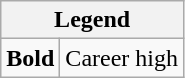<table class="wikitable mw-collapse">
<tr>
<th colspan="2">Legend</th>
</tr>
<tr>
<td><strong>Bold</strong></td>
<td>Career high</td>
</tr>
</table>
